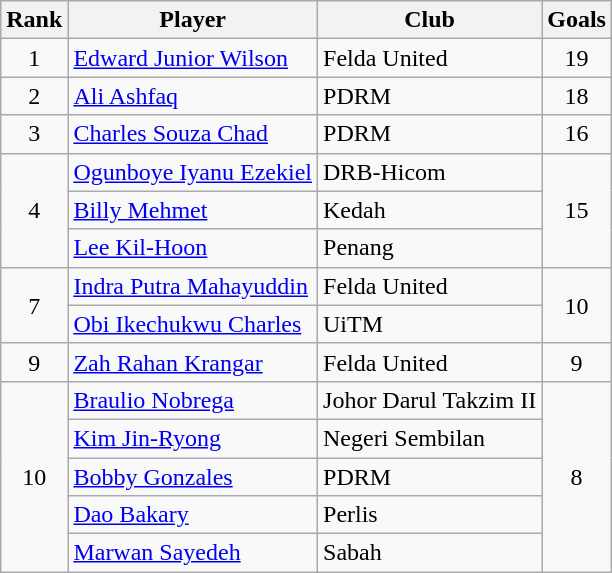<table class="wikitable" style="text-align:center">
<tr>
<th>Rank</th>
<th>Player</th>
<th>Club</th>
<th>Goals</th>
</tr>
<tr>
<td rowspan="1">1</td>
<td align="left"> <a href='#'>Edward Junior Wilson</a></td>
<td align="left">Felda United</td>
<td rowspan="1">19</td>
</tr>
<tr>
<td rowspan="1">2</td>
<td align="left"> <a href='#'>Ali Ashfaq</a></td>
<td align="left">PDRM</td>
<td rowspan="1">18</td>
</tr>
<tr>
<td rowspan="1">3</td>
<td align="left"> <a href='#'>Charles Souza Chad</a></td>
<td align="left">PDRM</td>
<td rowspan="1">16</td>
</tr>
<tr>
<td rowspan="3">4</td>
<td align="left"> <a href='#'>Ogunboye Iyanu Ezekiel</a></td>
<td align="left">DRB-Hicom</td>
<td rowspan="3">15</td>
</tr>
<tr>
<td align="left"> <a href='#'>Billy Mehmet</a></td>
<td align="left">Kedah</td>
</tr>
<tr>
<td align="left"> <a href='#'>Lee Kil-Hoon</a></td>
<td align="left">Penang</td>
</tr>
<tr>
<td rowspan="2">7</td>
<td align="left"> <a href='#'>Indra Putra Mahayuddin</a></td>
<td align="left">Felda United</td>
<td rowspan="2">10</td>
</tr>
<tr>
<td align="left"> <a href='#'>Obi Ikechukwu Charles</a></td>
<td align="left">UiTM</td>
</tr>
<tr>
<td rowspan="1">9</td>
<td align="left"> <a href='#'>Zah Rahan Krangar</a></td>
<td align="left">Felda United</td>
<td rowspan="1">9</td>
</tr>
<tr>
<td rowspan="5">10</td>
<td align="left"> <a href='#'>Braulio Nobrega</a></td>
<td align="left">Johor Darul Takzim II</td>
<td rowspan="5">8</td>
</tr>
<tr>
<td align="left"> <a href='#'>Kim Jin-Ryong</a></td>
<td align="left">Negeri Sembilan</td>
</tr>
<tr>
<td align="left"> <a href='#'>Bobby Gonzales</a></td>
<td align="left">PDRM</td>
</tr>
<tr>
<td align="left"> <a href='#'>Dao Bakary</a></td>
<td align="left">Perlis</td>
</tr>
<tr>
<td align="left"> <a href='#'>Marwan Sayedeh</a></td>
<td align="left">Sabah</td>
</tr>
</table>
